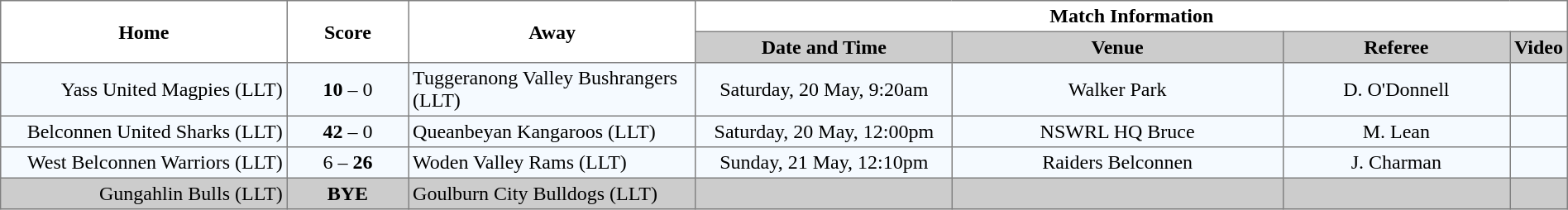<table border="1" cellpadding="3" cellspacing="0" width="100%" style="border-collapse:collapse;  text-align:center;">
<tr>
<th rowspan="2" width="19%">Home</th>
<th rowspan="2" width="8%">Score</th>
<th rowspan="2" width="19%">Away</th>
<th colspan="4">Match Information</th>
</tr>
<tr style="background:#CCCCCC">
<th width="17%">Date and Time</th>
<th width="22%">Venue</th>
<th width="50%">Referee</th>
<th>Video</th>
</tr>
<tr style="text-align:center; background:#f5faff;">
<td align="right">Yass United Magpies (LLT) </td>
<td><strong>10</strong> – 0</td>
<td align="left"> Tuggeranong Valley Bushrangers (LLT)</td>
<td>Saturday, 20 May, 9:20am</td>
<td>Walker Park</td>
<td>D. O'Donnell</td>
<td></td>
</tr>
<tr style="text-align:center; background:#f5faff;">
<td align="right">Belconnen United Sharks (LLT) </td>
<td><strong>42</strong> – 0</td>
<td align="left"> Queanbeyan Kangaroos (LLT)</td>
<td>Saturday, 20 May, 12:00pm</td>
<td>NSWRL HQ Bruce</td>
<td>M. Lean</td>
<td></td>
</tr>
<tr style="text-align:center; background:#f5faff;">
<td align="right">West Belconnen Warriors (LLT) </td>
<td>6 – <strong>26</strong></td>
<td align="left"> Woden Valley Rams (LLT)</td>
<td>Sunday, 21 May, 12:10pm</td>
<td>Raiders Belconnen</td>
<td>J. Charman</td>
<td></td>
</tr>
<tr style="text-align:center; background:#CCCCCC;">
<td align="right">Gungahlin Bulls (LLT) </td>
<td><strong>BYE</strong></td>
<td align="left"> Goulburn City Bulldogs (LLT)</td>
<td></td>
<td></td>
<td></td>
<td></td>
</tr>
</table>
